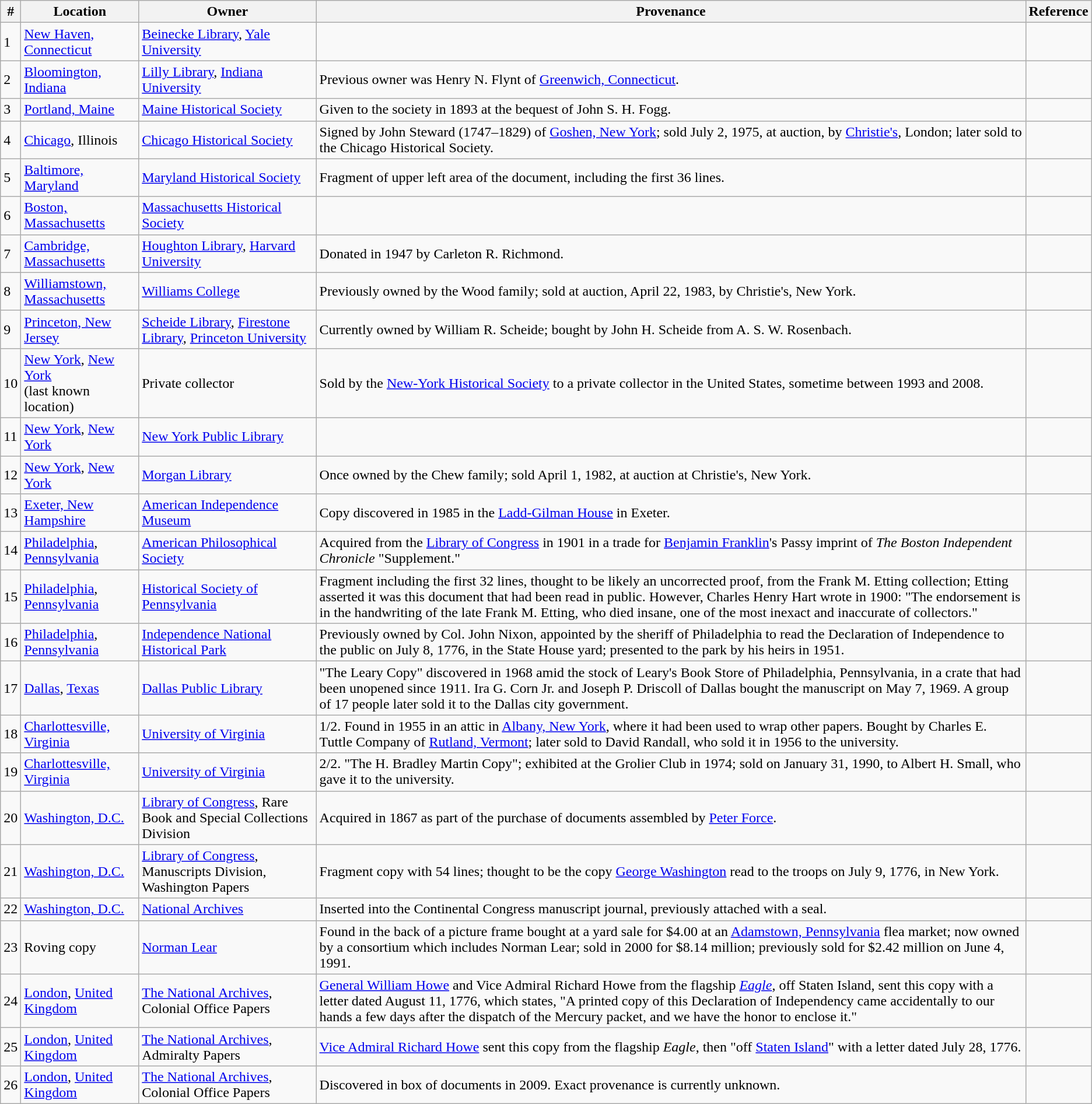<table class="wikitable sortable">
<tr>
<th>#</th>
<th>Location</th>
<th>Owner</th>
<th class="unsortable">Provenance</th>
<th class="unsortable">Reference</th>
</tr>
<tr>
<td>1</td>
<td><a href='#'>New Haven, Connecticut</a></td>
<td><a href='#'>Beinecke Library</a>, <a href='#'>Yale University</a></td>
<td></td>
<td></td>
</tr>
<tr>
<td>2</td>
<td><a href='#'>Bloomington, Indiana</a></td>
<td><a href='#'>Lilly Library</a>, <a href='#'>Indiana University</a></td>
<td>Previous owner was Henry N. Flynt of <a href='#'>Greenwich, Connecticut</a>.</td>
<td></td>
</tr>
<tr>
<td>3</td>
<td><a href='#'>Portland, Maine</a></td>
<td><a href='#'>Maine Historical Society</a></td>
<td>Given to the society in 1893 at the bequest of John S. H. Fogg.</td>
<td></td>
</tr>
<tr>
<td>4</td>
<td><a href='#'>Chicago</a>, Illinois</td>
<td><a href='#'>Chicago Historical Society</a></td>
<td>Signed by John Steward (1747–1829) of <a href='#'>Goshen, New York</a>; sold July 2, 1975, at auction, by <a href='#'>Christie's</a>, London; later sold to the Chicago Historical Society.</td>
<td></td>
</tr>
<tr>
<td>5</td>
<td><a href='#'>Baltimore, Maryland</a></td>
<td><a href='#'>Maryland Historical Society</a></td>
<td>Fragment of upper left area of the document, including the first 36 lines.</td>
<td></td>
</tr>
<tr>
<td>6</td>
<td><a href='#'>Boston, Massachusetts</a></td>
<td><a href='#'>Massachusetts Historical Society</a></td>
<td></td>
<td></td>
</tr>
<tr>
<td>7</td>
<td><a href='#'>Cambridge, Massachusetts</a></td>
<td><a href='#'>Houghton Library</a>, <a href='#'>Harvard University</a></td>
<td>Donated in 1947 by Carleton R. Richmond.</td>
<td></td>
</tr>
<tr>
<td>8</td>
<td><a href='#'>Williamstown, Massachusetts</a></td>
<td><a href='#'>Williams College</a></td>
<td>Previously owned by the Wood family; sold at auction, April 22, 1983, by Christie's, New York.</td>
<td></td>
</tr>
<tr>
<td>9</td>
<td><a href='#'>Princeton, New Jersey</a></td>
<td><a href='#'>Scheide Library</a>, <a href='#'>Firestone Library</a>, <a href='#'>Princeton University</a></td>
<td>Currently owned by William R. Scheide; bought by John H. Scheide from A. S. W. Rosenbach.</td>
<td></td>
</tr>
<tr>
<td>10</td>
<td><a href='#'>New York</a>, <a href='#'>New York</a><br>(last known location)</td>
<td>Private collector</td>
<td>Sold by the <a href='#'>New-York Historical Society</a> to a private collector in the United States, sometime between 1993 and 2008.</td>
<td></td>
</tr>
<tr>
<td>11</td>
<td><a href='#'>New York</a>, <a href='#'>New York</a></td>
<td><a href='#'>New York Public Library</a></td>
<td></td>
<td></td>
</tr>
<tr>
<td>12</td>
<td><a href='#'>New York</a>, <a href='#'>New York</a></td>
<td><a href='#'>Morgan Library</a></td>
<td>Once owned by the Chew family; sold April 1, 1982, at auction at Christie's, New York.</td>
<td></td>
</tr>
<tr>
<td>13</td>
<td><a href='#'>Exeter, New Hampshire</a></td>
<td><a href='#'>American Independence Museum</a></td>
<td>Copy discovered in 1985 in the <a href='#'>Ladd-Gilman House</a> in Exeter.</td>
<td></td>
</tr>
<tr>
<td>14</td>
<td><a href='#'>Philadelphia</a>, <a href='#'>Pennsylvania</a></td>
<td><a href='#'>American Philosophical Society</a></td>
<td>Acquired from the <a href='#'>Library of Congress</a> in 1901 in a trade for <a href='#'>Benjamin Franklin</a>'s Passy imprint of <em>The Boston Independent Chronicle</em> "Supplement."</td>
<td></td>
</tr>
<tr>
<td>15</td>
<td><a href='#'>Philadelphia</a>, <a href='#'>Pennsylvania</a></td>
<td><a href='#'>Historical Society of Pennsylvania</a></td>
<td>Fragment including the first 32 lines, thought to be likely an uncorrected proof, from the Frank M. Etting collection; Etting asserted it was this document that had been read in public. However, Charles Henry Hart wrote in 1900: "The endorsement is in the handwriting of the late Frank M. Etting, who died insane, one of the most inexact and inaccurate of collectors."</td>
<td></td>
</tr>
<tr>
<td>16</td>
<td><a href='#'>Philadelphia</a>, <a href='#'>Pennsylvania</a></td>
<td><a href='#'>Independence National Historical Park</a></td>
<td>Previously owned by Col. John Nixon, appointed by the sheriff of Philadelphia to read the Declaration of Independence to the public on July 8, 1776, in the State House yard; presented to the park by his heirs in 1951.</td>
<td></td>
</tr>
<tr>
<td>17</td>
<td><a href='#'>Dallas</a>, <a href='#'>Texas</a></td>
<td><a href='#'>Dallas Public Library</a></td>
<td>"The Leary Copy" discovered in 1968 amid the stock of Leary's Book Store of Philadelphia, Pennsylvania, in a crate that had been unopened since 1911. Ira G. Corn Jr. and Joseph P. Driscoll of Dallas bought the manuscript on May 7, 1969. A group of 17 people later sold it to the Dallas city government.</td>
<td></td>
</tr>
<tr>
<td>18</td>
<td><a href='#'>Charlottesville, Virginia</a></td>
<td><a href='#'>University of Virginia</a></td>
<td>1/2. Found in 1955 in an attic in <a href='#'>Albany, New York</a>, where it had been used to wrap other papers. Bought by Charles E. Tuttle Company of <a href='#'>Rutland, Vermont</a>; later sold to David Randall, who sold it in 1956 to the university.</td>
<td></td>
</tr>
<tr>
<td>19</td>
<td><a href='#'>Charlottesville, Virginia</a></td>
<td><a href='#'>University of Virginia</a></td>
<td>2/2. "The H. Bradley Martin Copy"; exhibited at the Grolier Club in 1974; sold on January 31, 1990, to Albert H. Small, who gave it to the university.</td>
<td></td>
</tr>
<tr>
<td>20</td>
<td><a href='#'>Washington, D.C.</a></td>
<td><a href='#'>Library of Congress</a>, Rare Book and Special Collections Division</td>
<td>Acquired in 1867 as part of the purchase of documents assembled by <a href='#'>Peter Force</a>.</td>
<td></td>
</tr>
<tr>
<td>21</td>
<td><a href='#'>Washington, D.C.</a></td>
<td><a href='#'>Library of Congress</a>, Manuscripts Division, Washington Papers</td>
<td>Fragment copy with 54 lines; thought to be the copy <a href='#'>George Washington</a> read to the troops on July 9, 1776, in New York.</td>
<td></td>
</tr>
<tr>
<td>22</td>
<td><a href='#'>Washington, D.C.</a></td>
<td><a href='#'>National Archives</a></td>
<td>Inserted into the Continental Congress manuscript journal, previously attached with a seal.</td>
<td></td>
</tr>
<tr>
<td>23</td>
<td>Roving copy</td>
<td><a href='#'>Norman Lear</a></td>
<td>Found in the back of a picture frame bought at a yard sale for $4.00 at an <a href='#'>Adamstown, Pennsylvania</a> flea market; now owned by a consortium which includes Norman Lear; sold in 2000 for $8.14 million; previously sold for $2.42 million on June 4, 1991.</td>
<td></td>
</tr>
<tr>
<td>24</td>
<td><a href='#'>London</a>, <a href='#'>United Kingdom</a></td>
<td><a href='#'>The National Archives</a>, Colonial Office Papers</td>
<td><a href='#'>General William Howe</a> and Vice Admiral Richard Howe from the flagship <em><a href='#'>Eagle</a></em>, off Staten Island, sent this copy with a letter dated August 11, 1776, which states, "A printed copy of this Declaration of Independency came accidentally to our hands a few days after the dispatch of the Mercury packet, and we have the honor to enclose it."</td>
<td></td>
</tr>
<tr>
<td>25</td>
<td><a href='#'>London</a>, <a href='#'>United Kingdom</a></td>
<td><a href='#'>The National Archives</a>, Admiralty Papers</td>
<td><a href='#'>Vice Admiral Richard Howe</a> sent this copy from the flagship <em>Eagle</em>, then "off <a href='#'>Staten Island</a>" with a letter dated July 28, 1776.</td>
<td></td>
</tr>
<tr>
<td>26</td>
<td><a href='#'>London</a>, <a href='#'>United Kingdom</a></td>
<td><a href='#'>The National Archives</a>, Colonial Office Papers</td>
<td>Discovered in box of documents in 2009. Exact provenance is currently unknown.</td>
<td></td>
</tr>
</table>
